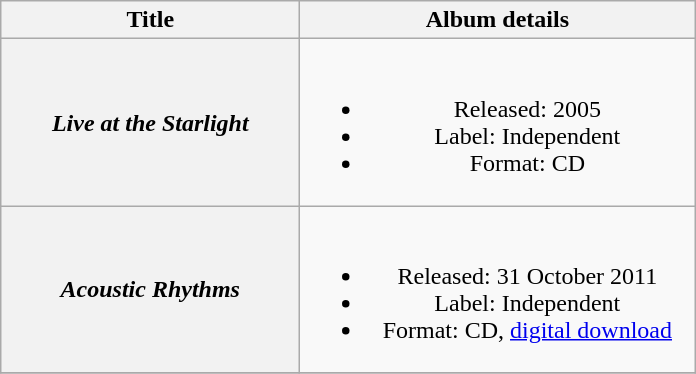<table class="wikitable plainrowheaders" style="text-align:center;" border="1">
<tr>
<th scope="col" rowspan="1" style="width:12em;">Title</th>
<th scope="col" rowspan="1" style="width:16em;">Album details</th>
</tr>
<tr>
<th scope="row"><em>Live at the Starlight</em></th>
<td><br><ul><li>Released: 2005</li><li>Label: Independent</li><li>Format: CD</li></ul></td>
</tr>
<tr>
<th scope="row"><em>Acoustic Rhythms</em></th>
<td><br><ul><li>Released: 31 October 2011</li><li>Label: Independent</li><li>Format: CD, <a href='#'>digital download</a></li></ul></td>
</tr>
<tr>
</tr>
</table>
